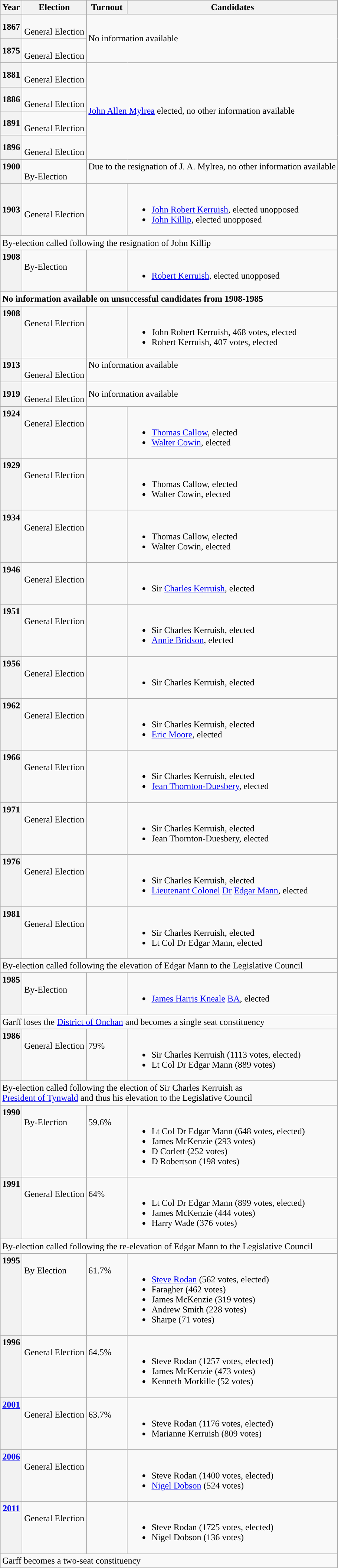<table class="wikitable" border="1">
<tr>
<th>Year</th>
<th>Election</th>
<th>Turnout</th>
<th>Candidates</th>
</tr>
<tr>
<th>1867</th>
<td><br>General Election</td>
<td colspan="2" rowspan="2">No information available</td>
</tr>
<tr>
<th>1875</th>
<td><br>General Election</td>
</tr>
<tr>
<th>1881</th>
<td><br>General Election</td>
<td colspan="2" rowspan="4"><a href='#'>John Allen Mylrea</a> elected, no other information available</td>
</tr>
<tr>
<th>1886</th>
<td><br>General Election</td>
</tr>
<tr>
<th>1891</th>
<td><br>General Election</td>
</tr>
<tr>
<th>1896</th>
<td><br>General Election</td>
</tr>
<tr valign="top">
<th>1900</th>
<td><br>By-Election</td>
<td colspan="2">Due to the resignation of J. A. Mylrea, no other information available</td>
</tr>
<tr>
<th>1903</th>
<td><br>General Election</td>
<td></td>
<td><br><ul><li><a href='#'>John Robert Kerruish</a>, elected unopposed</li><li><a href='#'>John Killip</a>, elected unopposed</li></ul></td>
</tr>
<tr>
<td colspan="4">By-election called following the resignation of John Killip</td>
</tr>
<tr valign="top">
<th>1908</th>
<td><br>By-Election</td>
<td></td>
<td><br><ul><li><a href='#'>Robert Kerruish</a>, elected unopposed</li></ul></td>
</tr>
<tr>
<td colspan="4"><strong>No information available on unsuccessful candidates from 1908-1985</strong></td>
</tr>
<tr valign="top">
<th>1908</th>
<td><br>General Election</td>
<td></td>
<td><br><ul><li>John Robert Kerruish, 468 votes, elected</li><li>Robert Kerruish, 407 votes, elected</li></ul></td>
</tr>
<tr valign="top">
<th>1913</th>
<td><br>General Election</td>
<td colspan="2">No information available</td>
</tr>
<tr>
<th>1919</th>
<td><br>General Election</td>
<td colspan="2">No information available</td>
</tr>
<tr valign="top">
<th>1924</th>
<td><br>General Election</td>
<td></td>
<td><br><ul><li><a href='#'>Thomas Callow</a>, elected</li><li><a href='#'>Walter Cowin</a>, elected</li></ul></td>
</tr>
<tr valign="top">
<th>1929</th>
<td><br>General Election</td>
<td></td>
<td><br><ul><li>Thomas Callow, elected</li><li>Walter Cowin, elected</li></ul></td>
</tr>
<tr valign="top">
<th>1934</th>
<td><br>General Election</td>
<td></td>
<td><br><ul><li>Thomas Callow, elected</li><li>Walter Cowin, elected</li></ul></td>
</tr>
<tr valign="top">
<th>1946</th>
<td><br>General Election</td>
<td></td>
<td><br><ul><li>Sir <a href='#'>Charles Kerruish</a>, elected</li></ul></td>
</tr>
<tr valign="top">
<th>1951</th>
<td><br>General Election</td>
<td></td>
<td><br><ul><li>Sir Charles Kerruish, elected</li><li><a href='#'>Annie Bridson</a>, elected</li></ul></td>
</tr>
<tr valign="top">
<th>1956</th>
<td><br>General Election</td>
<td></td>
<td><br><ul><li>Sir Charles Kerruish, elected</li></ul></td>
</tr>
<tr valign="top">
<th>1962</th>
<td><br>General Election</td>
<td></td>
<td><br><ul><li>Sir Charles Kerruish, elected</li><li><a href='#'>Eric Moore</a>, elected</li></ul></td>
</tr>
<tr valign="top">
<th>1966</th>
<td><br>General Election</td>
<td></td>
<td><br><ul><li>Sir Charles Kerruish, elected</li><li><a href='#'>Jean Thornton-Duesbery</a>, elected</li></ul></td>
</tr>
<tr valign="top">
<th>1971</th>
<td><br>General Election</td>
<td></td>
<td><br><ul><li>Sir Charles Kerruish, elected</li><li>Jean Thornton-Duesbery, elected</li></ul></td>
</tr>
<tr valign="top">
<th>1976</th>
<td><br>General Election</td>
<td></td>
<td><br><ul><li>Sir Charles Kerruish, elected</li><li><a href='#'>Lieutenant Colonel</a> <a href='#'>Dr</a> <a href='#'>Edgar Mann</a>, elected</li></ul></td>
</tr>
<tr valign="top">
<th>1981</th>
<td><br>General Election</td>
<td></td>
<td><br><ul><li>Sir Charles Kerruish, elected</li><li>Lt Col Dr Edgar Mann, elected</li></ul></td>
</tr>
<tr>
<td colspan="4">By-election called following the elevation of Edgar Mann to the Legislative Council</td>
</tr>
<tr valign="top">
<th>1985</th>
<td><br>By-Election</td>
<td></td>
<td><br><ul><li><a href='#'>James Harris Kneale</a> <a href='#'>BA</a>, elected</li></ul></td>
</tr>
<tr>
<td colspan="4">Garff loses the <a href='#'>District of Onchan</a> and becomes a single seat constituency</td>
</tr>
<tr valign="top">
<th>1986</th>
<td><br>General Election</td>
<td><br>79%</td>
<td><br><ul><li>Sir Charles Kerruish (1113 votes, elected)</li><li>Lt Col Dr Edgar Mann (889 votes)</li></ul></td>
</tr>
<tr>
<td colspan="4">By-election called following the election of Sir Charles Kerruish as<br><a href='#'>President of Tynwald</a> and thus his elevation to the Legislative Council</td>
</tr>
<tr valign="top">
<th>1990</th>
<td><br>By-Election</td>
<td><br>59.6%</td>
<td><br><ul><li>Lt Col Dr Edgar Mann (648 votes, elected)</li><li>James McKenzie (293 votes)</li><li>D Corlett (252 votes)</li><li>D Robertson (198 votes)</li></ul></td>
</tr>
<tr valign="top">
<th>1991</th>
<td><br>General Election</td>
<td><br>64%</td>
<td><br><ul><li>Lt Col Dr Edgar Mann (899 votes, elected)</li><li>James  McKenzie (444 votes)</li><li>Harry Wade (376 votes)</li></ul></td>
</tr>
<tr>
<td colspan="4">By-election called following the re-elevation of Edgar Mann to the Legislative Council</td>
</tr>
<tr valign="top">
<th>1995</th>
<td><br>By Election</td>
<td><br>61.7%</td>
<td><br><ul><li><a href='#'>Steve Rodan</a> (562 votes, elected)</li><li>Faragher (462 votes)</li><li>James McKenzie (319 votes)</li><li>Andrew Smith (228 votes)</li><li>Sharpe (71 votes)</li></ul></td>
</tr>
<tr valign="top">
<th>1996</th>
<td><br>General Election</td>
<td><br>64.5%</td>
<td><br><ul><li>Steve Rodan (1257 votes, elected)</li><li>James McKenzie (473 votes)</li><li>Kenneth Morkille (52 votes)</li></ul></td>
</tr>
<tr valign="top">
<th><a href='#'>2001</a></th>
<td><br>General Election</td>
<td><br>63.7%</td>
<td><br><ul><li>Steve Rodan (1176 votes, elected)</li><li>Marianne Kerruish (809 votes)</li></ul></td>
</tr>
<tr valign="top">
<th><a href='#'>2006</a></th>
<td><br>General Election</td>
<td></td>
<td><br><ul><li>Steve Rodan (1400 votes, elected)</li><li><a href='#'>Nigel Dobson</a> (524 votes)</li></ul></td>
</tr>
<tr valign="top">
<th><a href='#'>2011</a></th>
<td><br>General Election</td>
<td></td>
<td><br><ul><li>Steve Rodan (1725 votes, elected)</li><li>Nigel Dobson (136 votes)</li></ul></td>
</tr>
<tr>
<td colspan="4">Garff becomes a two-seat constituency</td>
</tr>
</table>
